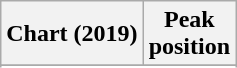<table class="wikitable sortable plainrowheaders" style="text-align:center">
<tr>
<th scope="col">Chart (2019)</th>
<th scope="col">Peak<br>position</th>
</tr>
<tr>
</tr>
<tr>
</tr>
</table>
